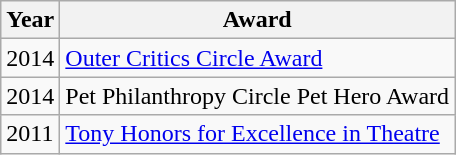<table class="wikitable">
<tr>
<th>Year</th>
<th>Award</th>
</tr>
<tr>
<td>2014</td>
<td><a href='#'>Outer Critics Circle Award</a></td>
</tr>
<tr>
<td>2014</td>
<td>Pet Philanthropy Circle Pet Hero Award</td>
</tr>
<tr>
<td>2011</td>
<td><a href='#'>Tony Honors for Excellence in Theatre</a></td>
</tr>
</table>
